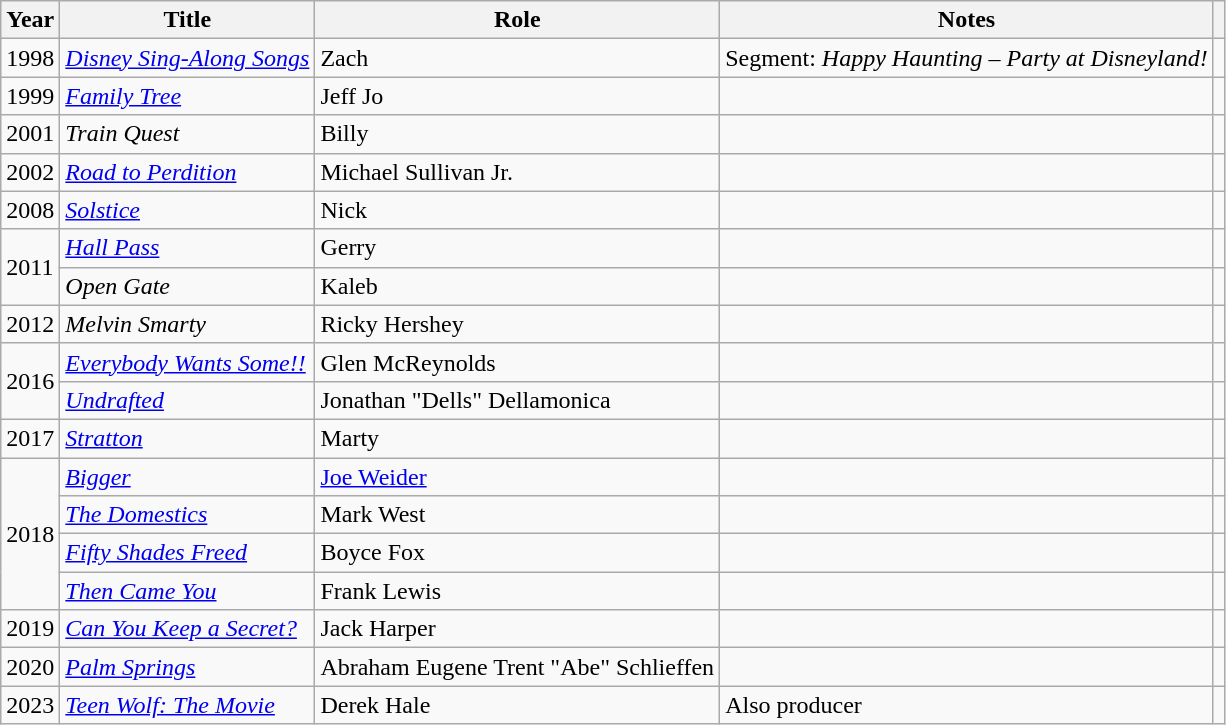<table class="wikitable sortable">
<tr>
<th>Year</th>
<th>Title</th>
<th>Role</th>
<th class="unsortable">Notes</th>
<th class="unsortable"></th>
</tr>
<tr>
<td>1998</td>
<td><em><a href='#'>Disney Sing-Along Songs</a></em></td>
<td>Zach</td>
<td>Segment: <em>Happy Haunting – Party at Disneyland!</em></td>
<td></td>
</tr>
<tr>
<td>1999</td>
<td><em><a href='#'>Family Tree</a></em></td>
<td>Jeff Jo</td>
<td></td>
<td></td>
</tr>
<tr>
<td>2001</td>
<td><em>Train Quest</em></td>
<td>Billy</td>
<td></td>
<td></td>
</tr>
<tr>
<td>2002</td>
<td><em><a href='#'>Road to Perdition</a></em></td>
<td>Michael Sullivan Jr.</td>
<td></td>
<td></td>
</tr>
<tr>
<td>2008</td>
<td><em><a href='#'>Solstice</a></em></td>
<td>Nick</td>
<td></td>
<td></td>
</tr>
<tr>
<td rowspan="2">2011</td>
<td><em><a href='#'>Hall Pass</a></em></td>
<td>Gerry</td>
<td></td>
<td></td>
</tr>
<tr>
<td><em>Open Gate</em></td>
<td>Kaleb</td>
<td></td>
<td></td>
</tr>
<tr>
<td>2012</td>
<td><em>Melvin Smarty</em></td>
<td>Ricky Hershey</td>
<td></td>
<td></td>
</tr>
<tr>
<td rowspan=2>2016</td>
<td><em><a href='#'>Everybody Wants Some!!</a></em></td>
<td>Glen McReynolds</td>
<td></td>
<td></td>
</tr>
<tr>
<td><em><a href='#'>Undrafted</a></em></td>
<td>Jonathan "Dells" Dellamonica</td>
<td></td>
<td></td>
</tr>
<tr>
<td>2017</td>
<td><em><a href='#'>Stratton</a></em></td>
<td>Marty</td>
<td></td>
<td></td>
</tr>
<tr>
<td rowspan="4">2018</td>
<td><em><a href='#'>Bigger</a></em></td>
<td><a href='#'>Joe Weider</a></td>
<td></td>
<td></td>
</tr>
<tr>
<td data-sort-value="Domestics, The"><em><a href='#'>The Domestics</a></em></td>
<td>Mark West</td>
<td></td>
<td></td>
</tr>
<tr>
<td><em><a href='#'>Fifty Shades Freed</a></em></td>
<td>Boyce Fox</td>
<td></td>
<td></td>
</tr>
<tr>
<td><em><a href='#'>Then Came You</a></em></td>
<td>Frank Lewis</td>
<td></td>
<td></td>
</tr>
<tr>
<td>2019</td>
<td><em><a href='#'>Can You Keep a Secret?</a></em></td>
<td>Jack Harper</td>
<td></td>
<td></td>
</tr>
<tr>
<td>2020</td>
<td><em><a href='#'>Palm Springs</a></em></td>
<td>Abraham Eugene Trent "Abe" Schlieffen</td>
<td></td>
<td></td>
</tr>
<tr>
<td>2023</td>
<td><em><a href='#'>Teen Wolf: The Movie</a></em></td>
<td>Derek Hale</td>
<td>Also producer</td>
<td></td>
</tr>
</table>
